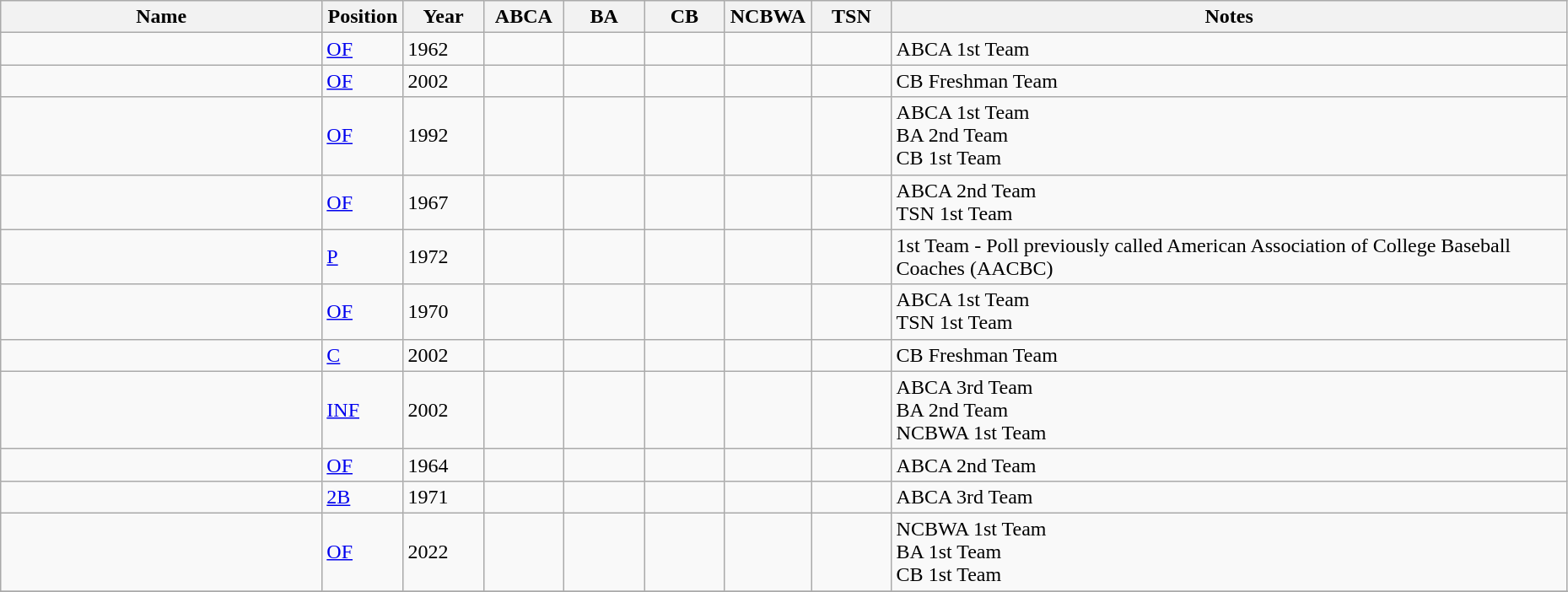<table class="wikitable sortable" style="width:98%;">
<tr>
<th scope="col" style="width:20%;">Name</th>
<th scope="col" style="width:5%;">Position</th>
<th scope="col" style="width:5%;">Year</th>
<th scope="col" style="width:5%;">ABCA</th>
<th scope="col" style="width:5%;">BA</th>
<th scope="col" style="width:5%;">CB</th>
<th scope="col" style="width:5%;">NCBWA</th>
<th scope="col" style="width:5%;">TSN</th>
<th scope="col" style="width:42%;" class="unsortable">Notes</th>
</tr>
<tr>
<td scope="row"></td>
<td><a href='#'>OF</a></td>
<td>1962</td>
<td></td>
<td></td>
<td></td>
<td></td>
<td></td>
<td>ABCA 1st Team</td>
</tr>
<tr>
<td scope="row"></td>
<td><a href='#'>OF</a></td>
<td>2002</td>
<td></td>
<td></td>
<td></td>
<td></td>
<td></td>
<td>CB Freshman Team</td>
</tr>
<tr>
<td scope="row"></td>
<td><a href='#'>OF</a></td>
<td>1992</td>
<td></td>
<td></td>
<td></td>
<td></td>
<td></td>
<td>ABCA 1st Team<br>BA 2nd Team<br>CB 1st Team</td>
</tr>
<tr>
<td scope="row"></td>
<td><a href='#'>OF</a></td>
<td>1967</td>
<td></td>
<td></td>
<td></td>
<td></td>
<td></td>
<td>ABCA 2nd Team<br>TSN 1st Team</td>
</tr>
<tr>
<td scope="row"></td>
<td><a href='#'>P</a></td>
<td>1972</td>
<td></td>
<td></td>
<td></td>
<td></td>
<td></td>
<td>1st Team - Poll previously called American Association of College Baseball Coaches (AACBC)</td>
</tr>
<tr>
<td scope="row"></td>
<td><a href='#'>OF</a></td>
<td>1970</td>
<td></td>
<td></td>
<td></td>
<td></td>
<td></td>
<td>ABCA 1st Team<br>TSN 1st Team</td>
</tr>
<tr>
<td scope="row"></td>
<td><a href='#'>C</a></td>
<td>2002</td>
<td></td>
<td></td>
<td></td>
<td></td>
<td></td>
<td>CB Freshman Team</td>
</tr>
<tr>
<td scope="row"></td>
<td><a href='#'>INF</a></td>
<td>2002</td>
<td></td>
<td></td>
<td></td>
<td></td>
<td></td>
<td>ABCA 3rd Team<br>BA 2nd Team<br>NCBWA 1st Team</td>
</tr>
<tr>
<td scope="row"></td>
<td><a href='#'>OF</a></td>
<td>1964</td>
<td></td>
<td></td>
<td></td>
<td></td>
<td></td>
<td>ABCA 2nd Team</td>
</tr>
<tr>
<td scope="row"></td>
<td><a href='#'>2B</a></td>
<td>1971</td>
<td></td>
<td></td>
<td></td>
<td></td>
<td></td>
<td>ABCA 3rd Team</td>
</tr>
<tr>
<td scope="row"></td>
<td><a href='#'>OF</a></td>
<td>2022</td>
<td></td>
<td></td>
<td></td>
<td></td>
<td></td>
<td>NCBWA 1st Team<br>BA 1st Team<br>CB 1st Team</td>
</tr>
<tr>
</tr>
<tr>
</tr>
</table>
